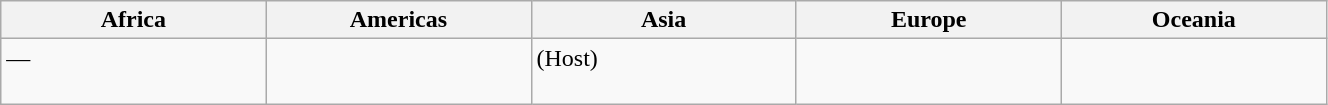<table class=wikitable width=70%>
<tr>
<th width=13%>Africa</th>
<th width=13%>Americas</th>
<th width=13%>Asia</th>
<th width=13%>Europe</th>
<th width=13%>Oceania</th>
</tr>
<tr valign=top>
<td>—</td>
<td><br></td>
<td> (Host)<br></td>
<td><br><br></td>
<td></td>
</tr>
</table>
